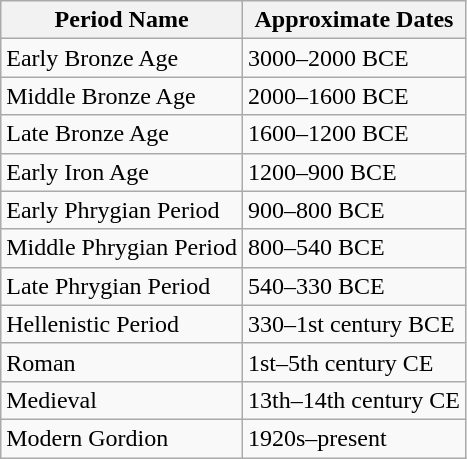<table class="wikitable floatright">
<tr>
<th>Period Name</th>
<th>Approximate Dates</th>
</tr>
<tr>
<td>Early Bronze Age</td>
<td>3000–2000 BCE</td>
</tr>
<tr>
<td>Middle Bronze Age</td>
<td>2000–1600 BCE</td>
</tr>
<tr>
<td>Late Bronze Age</td>
<td>1600–1200 BCE</td>
</tr>
<tr>
<td>Early Iron Age</td>
<td>1200–900 BCE</td>
</tr>
<tr>
<td>Early Phrygian Period</td>
<td>900–800 BCE</td>
</tr>
<tr>
<td>Middle Phrygian Period</td>
<td>800–540 BCE</td>
</tr>
<tr>
<td>Late Phrygian Period</td>
<td>540–330 BCE</td>
</tr>
<tr>
<td>Hellenistic Period</td>
<td>330–1st century BCE</td>
</tr>
<tr>
<td>Roman</td>
<td>1st–5th century CE</td>
</tr>
<tr>
<td>Medieval</td>
<td>13th–14th century CE</td>
</tr>
<tr>
<td>Modern Gordion</td>
<td>1920s–present</td>
</tr>
</table>
